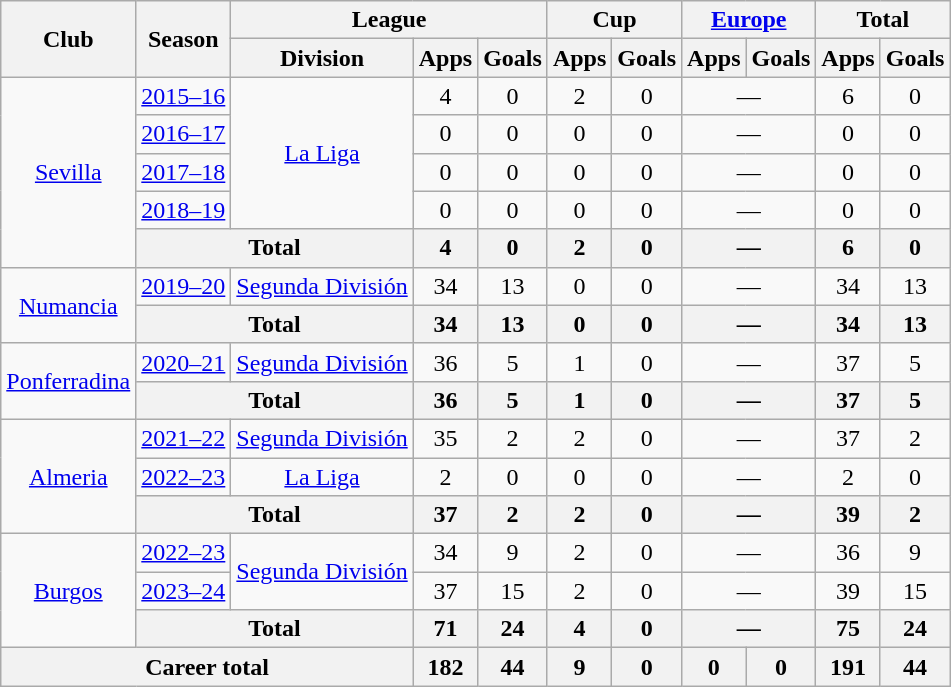<table class="wikitable" style="text-align: center">
<tr>
<th rowspan="2">Club</th>
<th rowspan="2">Season</th>
<th colspan="3">League</th>
<th colspan="2">Cup</th>
<th colspan="2"><a href='#'>Europe</a></th>
<th colspan="2">Total</th>
</tr>
<tr>
<th>Division</th>
<th>Apps</th>
<th>Goals</th>
<th>Apps</th>
<th>Goals</th>
<th>Apps</th>
<th>Goals</th>
<th>Apps</th>
<th>Goals</th>
</tr>
<tr>
<td rowspan="5"><a href='#'>Sevilla</a></td>
<td><a href='#'>2015–16</a></td>
<td rowspan="4"><a href='#'>La Liga</a></td>
<td>4</td>
<td>0</td>
<td>2</td>
<td>0</td>
<td colspan="2">—</td>
<td>6</td>
<td>0</td>
</tr>
<tr>
<td><a href='#'>2016–17</a></td>
<td>0</td>
<td>0</td>
<td>0</td>
<td>0</td>
<td colspan="2">—</td>
<td>0</td>
<td>0</td>
</tr>
<tr>
<td><a href='#'>2017–18</a></td>
<td>0</td>
<td>0</td>
<td>0</td>
<td>0</td>
<td colspan="2">—</td>
<td>0</td>
<td>0</td>
</tr>
<tr>
<td><a href='#'>2018–19</a></td>
<td>0</td>
<td>0</td>
<td>0</td>
<td>0</td>
<td colspan="2">—</td>
<td>0</td>
<td>0</td>
</tr>
<tr>
<th colspan="2">Total</th>
<th>4</th>
<th>0</th>
<th>2</th>
<th>0</th>
<th colspan="2">—</th>
<th>6</th>
<th>0</th>
</tr>
<tr>
<td rowspan="2"><a href='#'>Numancia</a></td>
<td><a href='#'>2019–20</a></td>
<td rowspan="1"><a href='#'>Segunda División</a></td>
<td>34</td>
<td>13</td>
<td>0</td>
<td>0</td>
<td colspan="2">—</td>
<td>34</td>
<td>13</td>
</tr>
<tr>
<th colspan="2">Total</th>
<th>34</th>
<th>13</th>
<th>0</th>
<th>0</th>
<th colspan="2">—</th>
<th>34</th>
<th>13</th>
</tr>
<tr>
<td rowspan="2"><a href='#'>Ponferradina</a></td>
<td><a href='#'>2020–21</a></td>
<td rowspan="1"><a href='#'>Segunda División</a></td>
<td>36</td>
<td>5</td>
<td>1</td>
<td>0</td>
<td colspan="2">—</td>
<td>37</td>
<td>5</td>
</tr>
<tr>
<th colspan="2">Total</th>
<th>36</th>
<th>5</th>
<th>1</th>
<th>0</th>
<th colspan="2">—</th>
<th>37</th>
<th>5</th>
</tr>
<tr>
<td rowspan="3"><a href='#'>Almeria</a></td>
<td><a href='#'>2021–22</a></td>
<td rowspan="1"><a href='#'>Segunda División</a></td>
<td>35</td>
<td>2</td>
<td>2</td>
<td>0</td>
<td colspan="2">—</td>
<td>37</td>
<td>2</td>
</tr>
<tr>
<td><a href='#'>2022–23</a></td>
<td rowspan="1"><a href='#'>La Liga</a></td>
<td>2</td>
<td>0</td>
<td>0</td>
<td>0</td>
<td colspan="2">—</td>
<td>2</td>
<td>0</td>
</tr>
<tr>
<th colspan="2">Total</th>
<th>37</th>
<th>2</th>
<th>2</th>
<th>0</th>
<th colspan="2">—</th>
<th>39</th>
<th>2</th>
</tr>
<tr>
<td rowspan="3"><a href='#'>Burgos</a></td>
<td><a href='#'>2022–23</a></td>
<td rowspan="2"><a href='#'>Segunda División</a></td>
<td>34</td>
<td>9</td>
<td>2</td>
<td>0</td>
<td colspan="2">—</td>
<td>36</td>
<td>9</td>
</tr>
<tr>
<td><a href='#'>2023–24</a></td>
<td>37</td>
<td>15</td>
<td>2</td>
<td>0</td>
<td colspan="2">—</td>
<td>39</td>
<td>15</td>
</tr>
<tr>
<th colspan="2">Total</th>
<th>71</th>
<th>24</th>
<th>4</th>
<th>0</th>
<th colspan="2">—</th>
<th>75</th>
<th>24</th>
</tr>
<tr>
<th colspan="3">Career total</th>
<th>182</th>
<th>44</th>
<th>9</th>
<th>0</th>
<th>0</th>
<th>0</th>
<th>191</th>
<th>44</th>
</tr>
</table>
